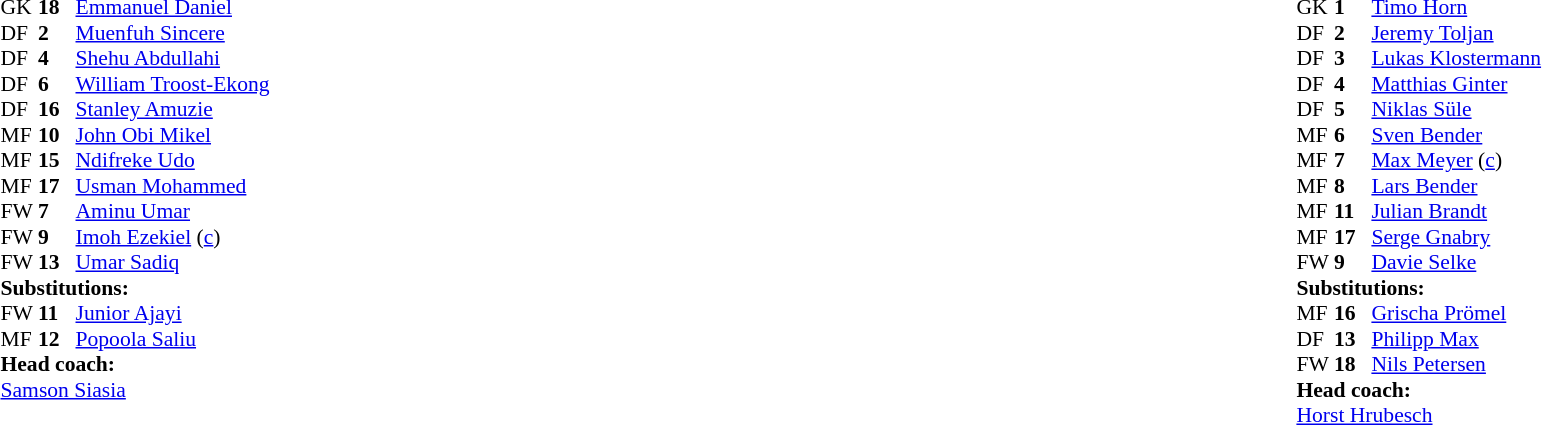<table width="100%">
<tr>
<td valign="top" width="50%"><br><table style="font-size: 90%" cellspacing="0" cellpadding="0">
<tr>
<th width="25"></th>
<th width="25"></th>
</tr>
<tr>
<td>GK</td>
<td><strong>18</strong></td>
<td><a href='#'>Emmanuel Daniel</a></td>
</tr>
<tr>
<td>DF</td>
<td><strong>2</strong></td>
<td><a href='#'>Muenfuh Sincere</a></td>
</tr>
<tr>
<td>DF</td>
<td><strong>4</strong></td>
<td><a href='#'>Shehu Abdullahi</a></td>
</tr>
<tr>
<td>DF</td>
<td><strong>6</strong></td>
<td><a href='#'>William Troost-Ekong</a></td>
</tr>
<tr>
<td>DF</td>
<td><strong>16</strong></td>
<td><a href='#'>Stanley Amuzie</a></td>
</tr>
<tr>
<td>MF</td>
<td><strong>10</strong></td>
<td><a href='#'>John Obi Mikel</a></td>
</tr>
<tr>
<td>MF</td>
<td><strong>15</strong></td>
<td><a href='#'>Ndifreke Udo</a></td>
<td></td>
<td></td>
</tr>
<tr>
<td>MF</td>
<td><strong>17</strong></td>
<td><a href='#'>Usman Mohammed</a></td>
</tr>
<tr>
<td>FW</td>
<td><strong>7</strong></td>
<td><a href='#'>Aminu Umar</a></td>
<td></td>
<td></td>
</tr>
<tr>
<td>FW</td>
<td><strong>9</strong></td>
<td><a href='#'>Imoh Ezekiel</a> (<a href='#'>c</a>)</td>
</tr>
<tr>
<td>FW</td>
<td><strong>13</strong></td>
<td><a href='#'>Umar Sadiq</a></td>
</tr>
<tr>
<td colspan=3><strong>Substitutions:</strong></td>
</tr>
<tr>
<td>FW</td>
<td><strong>11</strong></td>
<td><a href='#'>Junior Ajayi</a></td>
<td></td>
<td></td>
</tr>
<tr>
<td>MF</td>
<td><strong>12</strong></td>
<td><a href='#'>Popoola Saliu</a></td>
<td></td>
<td></td>
</tr>
<tr>
<td colspan=3><strong>Head coach:</strong></td>
</tr>
<tr>
<td colspan=3><a href='#'>Samson Siasia</a></td>
</tr>
</table>
</td>
<td valign="top"></td>
<td valign="top" width="50%"><br><table style="font-size: 90%" cellspacing="0" cellpadding="0" align="center">
<tr>
<th width="25"></th>
<th width="25"></th>
</tr>
<tr>
<td>GK</td>
<td><strong>1</strong></td>
<td><a href='#'>Timo Horn</a></td>
</tr>
<tr>
<td>DF</td>
<td><strong>2</strong></td>
<td><a href='#'>Jeremy Toljan</a></td>
</tr>
<tr>
<td>DF</td>
<td><strong>3</strong></td>
<td><a href='#'>Lukas Klostermann</a></td>
</tr>
<tr>
<td>DF</td>
<td><strong>4</strong></td>
<td><a href='#'>Matthias Ginter</a></td>
<td></td>
</tr>
<tr>
<td>DF</td>
<td><strong>5</strong></td>
<td><a href='#'>Niklas Süle</a></td>
</tr>
<tr>
<td>MF</td>
<td><strong>6</strong></td>
<td><a href='#'>Sven Bender</a></td>
<td></td>
<td></td>
</tr>
<tr>
<td>MF</td>
<td><strong>7</strong></td>
<td><a href='#'>Max Meyer</a> (<a href='#'>c</a>)</td>
<td></td>
<td></td>
</tr>
<tr>
<td>MF</td>
<td><strong>8</strong></td>
<td><a href='#'>Lars Bender</a></td>
<td></td>
</tr>
<tr>
<td>MF</td>
<td><strong>11</strong></td>
<td><a href='#'>Julian Brandt</a></td>
</tr>
<tr>
<td>MF</td>
<td><strong>17</strong></td>
<td><a href='#'>Serge Gnabry</a></td>
<td></td>
<td></td>
</tr>
<tr>
<td>FW</td>
<td><strong>9</strong></td>
<td><a href='#'>Davie Selke</a></td>
</tr>
<tr>
<td colspan=3><strong>Substitutions:</strong></td>
</tr>
<tr>
<td>MF</td>
<td><strong>16</strong></td>
<td><a href='#'>Grischa Prömel</a></td>
<td></td>
<td></td>
</tr>
<tr>
<td>DF</td>
<td><strong>13</strong></td>
<td><a href='#'>Philipp Max</a></td>
<td></td>
<td></td>
</tr>
<tr>
<td>FW</td>
<td><strong>18</strong></td>
<td><a href='#'>Nils Petersen</a></td>
<td></td>
<td></td>
</tr>
<tr>
<td colspan=3><strong>Head coach:</strong></td>
</tr>
<tr>
<td colspan=3><a href='#'>Horst Hrubesch</a></td>
</tr>
</table>
</td>
</tr>
</table>
